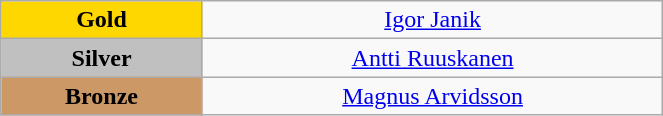<table class="wikitable" style="text-align:center; " width="35%">
<tr>
<td bgcolor="gold"><strong>Gold</strong></td>
<td><a href='#'>Igor Janik</a><br>  <small><em></em></small></td>
</tr>
<tr>
<td bgcolor="silver"><strong>Silver</strong></td>
<td><a href='#'>Antti Ruuskanen</a><br>  <small><em></em></small></td>
</tr>
<tr>
<td bgcolor="CC9966"><strong>Bronze</strong></td>
<td><a href='#'>Magnus Arvidsson</a><br>  <small><em></em></small></td>
</tr>
</table>
